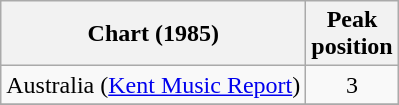<table class="wikitable">
<tr>
<th>Chart (1985)</th>
<th>Peak<br>position</th>
</tr>
<tr>
<td>Australia (<a href='#'>Kent Music Report</a>)</td>
<td align="center">3</td>
</tr>
<tr>
</tr>
</table>
